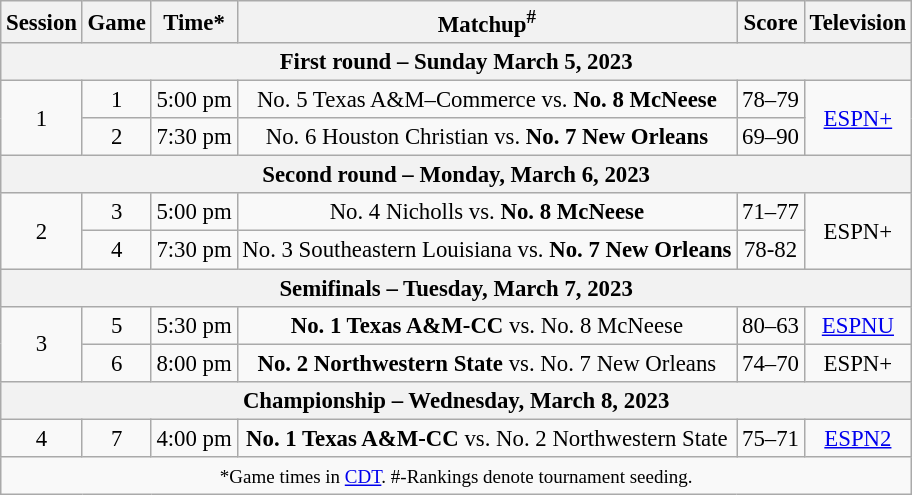<table class="wikitable" style="font-size: 95%;text-align:center">
<tr>
<th>Session</th>
<th>Game</th>
<th>Time*</th>
<th>Matchup<sup>#</sup></th>
<th>Score</th>
<th>Television</th>
</tr>
<tr>
<th colspan="6">First round – Sunday March 5, 2023</th>
</tr>
<tr>
<td rowspan="2">1</td>
<td>1</td>
<td>5:00 pm</td>
<td>No. 5 Texas A&M–Commerce vs. <strong>No. 8 McNeese</strong></td>
<td>78–79</td>
<td rowspan="2"><a href='#'>ESPN+</a></td>
</tr>
<tr>
<td>2</td>
<td>7:30 pm</td>
<td>No. 6 Houston Christian vs. <strong>No. 7 New Orleans</strong></td>
<td>69–90</td>
</tr>
<tr>
<th colspan="6">Second round – Monday, March 6, 2023</th>
</tr>
<tr>
<td rowspan="2">2</td>
<td>3</td>
<td>5:00 pm</td>
<td>No. 4 Nicholls vs. <strong>No. 8 McNeese</strong></td>
<td>71–77</td>
<td rowspan="2">ESPN+</td>
</tr>
<tr>
<td>4</td>
<td>7:30 pm</td>
<td>No. 3 Southeastern Louisiana vs.  <strong>No. 7 New Orleans</strong></td>
<td>78-82</td>
</tr>
<tr>
<th colspan="6">Semifinals – Tuesday, March 7, 2023</th>
</tr>
<tr>
<td rowspan="2">3</td>
<td>5</td>
<td>5:30 pm</td>
<td><strong>No. 1 Texas A&M-CC</strong> vs. No. 8 McNeese</td>
<td>80–63</td>
<td><a href='#'>ESPNU</a></td>
</tr>
<tr>
<td>6</td>
<td>8:00 pm</td>
<td><strong>No. 2 Northwestern State</strong> vs. No. 7 New Orleans</td>
<td>74–70</td>
<td>ESPN+</td>
</tr>
<tr>
<th colspan="6">Championship – Wednesday, March 8, 2023</th>
</tr>
<tr>
<td rowspan="1">4</td>
<td>7</td>
<td>4:00 pm</td>
<td><strong>No. 1 Texas A&M-CC</strong> vs. No. 2 Northwestern State</td>
<td>75–71</td>
<td rowspan="1"><a href='#'>ESPN2</a></td>
</tr>
<tr>
<td colspan="6"><small>*Game times in <a href='#'>CDT</a>. #-Rankings denote tournament seeding.</small></td>
</tr>
</table>
